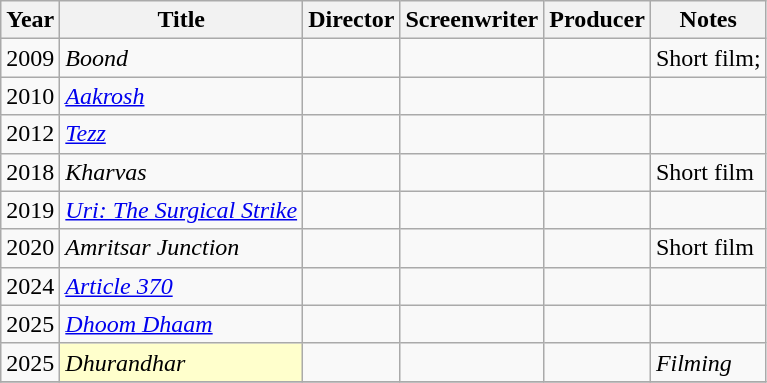<table class="wikitable">
<tr>
<th>Year</th>
<th>Title</th>
<th>Director</th>
<th>Screenwriter</th>
<th>Producer</th>
<th>Notes</th>
</tr>
<tr>
<td>2009</td>
<td><em>Boond</em></td>
<td></td>
<td></td>
<td></td>
<td>Short film; </td>
</tr>
<tr>
<td>2010</td>
<td><em><a href='#'>Aakrosh</a></em></td>
<td></td>
<td></td>
<td></td>
<td></td>
</tr>
<tr>
<td>2012</td>
<td><em><a href='#'>Tezz</a></em></td>
<td></td>
<td></td>
<td></td>
<td></td>
</tr>
<tr>
<td>2018</td>
<td><em>Kharvas</em></td>
<td></td>
<td></td>
<td></td>
<td>Short film</td>
</tr>
<tr>
<td>2019</td>
<td><em><a href='#'>Uri: The Surgical Strike</a></em></td>
<td></td>
<td></td>
<td></td>
<td></td>
</tr>
<tr>
<td>2020</td>
<td><em>Amritsar Junction</em></td>
<td></td>
<td></td>
<td></td>
<td>Short film</td>
</tr>
<tr>
<td>2024</td>
<td><em><a href='#'>Article 370</a></em></td>
<td></td>
<td></td>
<td></td>
<td></td>
</tr>
<tr>
<td>2025</td>
<td><em><a href='#'>Dhoom Dhaam</a></em></td>
<td></td>
<td></td>
<td></td>
<td></td>
</tr>
<tr>
<td>2025</td>
<td style="background:#FFFFCC;"><em>Dhurandhar</em> </td>
<td></td>
<td></td>
<td></td>
<td><em>Filming</em></td>
</tr>
<tr>
</tr>
</table>
